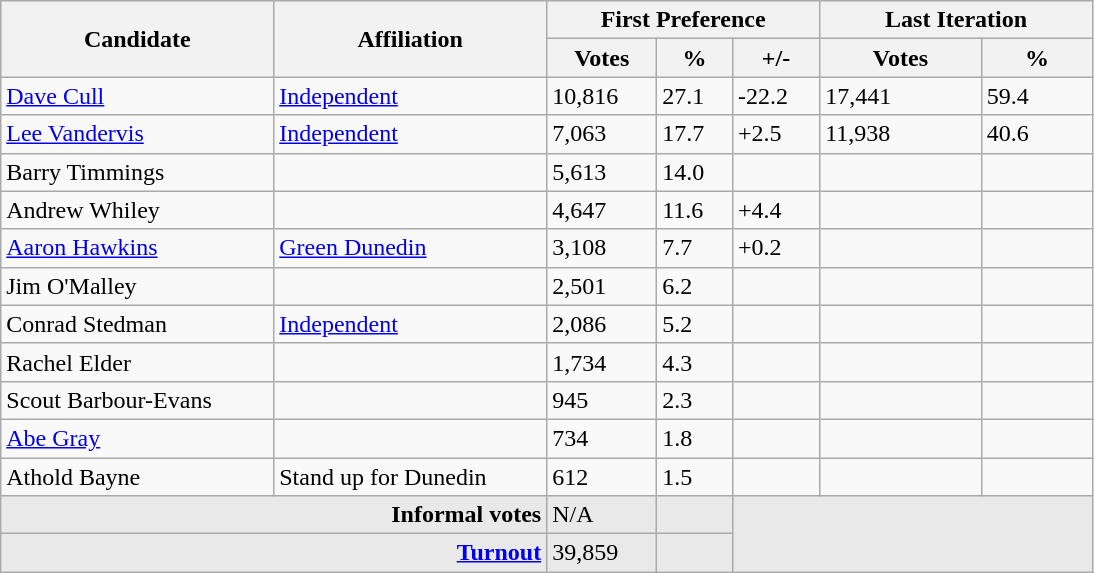<table class="wikitable">
<tr style="background:#e9e9e9;">
<th rowspan=2 width="20%">Candidate</th>
<th rowspan=2 width="20%">Affiliation</th>
<th colspan=3 width="20%">First Preference</th>
<th colspan=2 width="20%">Last Iteration</th>
</tr>
<tr style="background:#e9e9e9;">
<th>Votes</th>
<th>%</th>
<th>+/-</th>
<th>Votes</th>
<th>%</th>
</tr>
<tr>
<td><a href='#'>Dave Cull</a></td>
<td><a href='#'>Independent</a></td>
<td>10,816</td>
<td>27.1</td>
<td>-22.2</td>
<td>17,441</td>
<td>59.4</td>
</tr>
<tr>
<td><a href='#'>Lee Vandervis</a></td>
<td><a href='#'>Independent</a></td>
<td>7,063</td>
<td>17.7</td>
<td>+2.5</td>
<td>11,938</td>
<td>40.6</td>
</tr>
<tr>
<td>Barry Timmings</td>
<td></td>
<td>5,613</td>
<td>14.0</td>
<td></td>
<td></td>
<td></td>
</tr>
<tr>
<td>Andrew Whiley</td>
<td></td>
<td>4,647</td>
<td>11.6</td>
<td>+4.4</td>
<td></td>
<td></td>
</tr>
<tr>
<td><a href='#'>Aaron Hawkins</a></td>
<td><a href='#'>Green Dunedin</a></td>
<td>3,108</td>
<td>7.7</td>
<td>+0.2</td>
<td></td>
<td></td>
</tr>
<tr>
<td>Jim O'Malley</td>
<td></td>
<td>2,501</td>
<td>6.2</td>
<td></td>
<td></td>
<td></td>
</tr>
<tr>
<td>Conrad Stedman</td>
<td><a href='#'>Independent</a></td>
<td>2,086</td>
<td>5.2</td>
<td></td>
<td></td>
<td></td>
</tr>
<tr>
<td>Rachel Elder</td>
<td></td>
<td>1,734</td>
<td>4.3</td>
<td></td>
<td></td>
<td></td>
</tr>
<tr>
<td>Scout Barbour-Evans</td>
<td></td>
<td>945</td>
<td>2.3</td>
<td></td>
<td></td>
<td></td>
</tr>
<tr>
<td><a href='#'>Abe Gray</a></td>
<td></td>
<td>734</td>
<td>1.8</td>
<td></td>
<td></td>
<td></td>
</tr>
<tr>
<td>Athold Bayne</td>
<td>Stand up for Dunedin</td>
<td>612</td>
<td>1.5</td>
<td></td>
<td></td>
<td></td>
</tr>
<tr style="background:#e9e9e9;">
<td colspan=2 align=right><strong>Informal votes </strong></td>
<td>N/A </td>
<td></td>
<td rowspan=2 colspan=3></td>
</tr>
<tr style="background:#e9e9e9;">
<td colspan=2 align=right><strong><a href='#'>Turnout</a></strong></td>
<td>39,859</td>
<td></td>
</tr>
</table>
